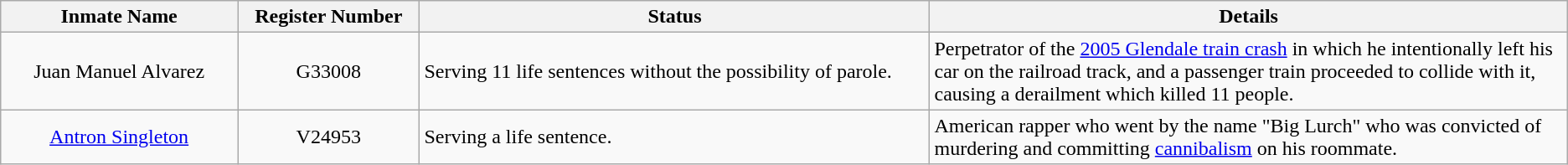<table class="wikitable sortable">
<tr>
<th width=13%>Inmate Name</th>
<th width=10%>Register Number</th>
<th width=28%>Status</th>
<th width=35%>Details</th>
</tr>
<tr>
<td style="text-align:center;">Juan Manuel Alvarez</td>
<td style="text-align:center;">G33008</td>
<td>Serving 11 life sentences without the possibility of parole.</td>
<td>Perpetrator of the <a href='#'>2005 Glendale train crash</a> in which he intentionally left his car on the railroad track, and a passenger train proceeded to collide with it, causing a derailment which killed 11 people.</td>
</tr>
<tr>
<td style="text-align:center;"><a href='#'> Antron Singleton</a></td>
<td style="text-align:center;">V24953</td>
<td>Serving a life sentence.</td>
<td>American rapper who went by the name "Big Lurch" who was convicted of murdering and committing <a href='#'>cannibalism</a> on his roommate.</td>
</tr>
</table>
